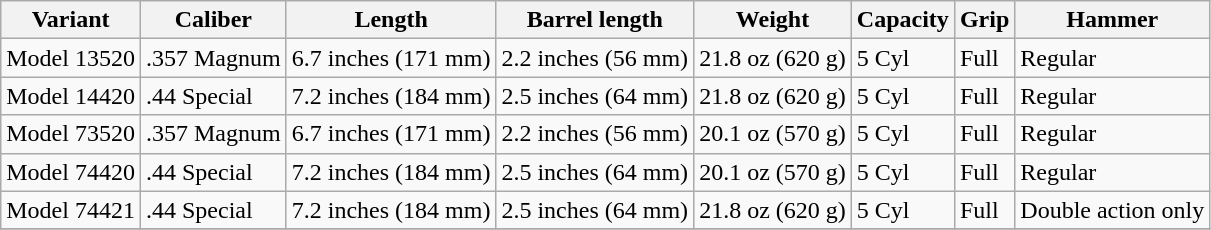<table class="wikitable">
<tr>
<th>Variant</th>
<th>Caliber</th>
<th>Length</th>
<th>Barrel length</th>
<th>Weight</th>
<th>Capacity</th>
<th>Grip</th>
<th>Hammer</th>
</tr>
<tr>
<td>Model 13520</td>
<td>.357 Magnum</td>
<td>6.7 inches (171 mm)</td>
<td>2.2 inches (56 mm)</td>
<td>21.8 oz (620 g)</td>
<td>5 Cyl</td>
<td>Full</td>
<td>Regular</td>
</tr>
<tr>
<td>Model 14420</td>
<td>.44 Special</td>
<td>7.2 inches (184 mm)</td>
<td>2.5 inches (64 mm)</td>
<td>21.8 oz (620 g)</td>
<td>5 Cyl</td>
<td>Full</td>
<td>Regular</td>
</tr>
<tr>
<td>Model 73520</td>
<td>.357 Magnum</td>
<td>6.7 inches (171 mm)</td>
<td>2.2 inches (56 mm)</td>
<td>20.1 oz (570 g)</td>
<td>5 Cyl</td>
<td>Full</td>
<td>Regular</td>
</tr>
<tr>
<td>Model 74420</td>
<td>.44 Special</td>
<td>7.2 inches (184 mm)</td>
<td>2.5 inches (64 mm)</td>
<td>20.1 oz (570 g)</td>
<td>5 Cyl</td>
<td>Full</td>
<td>Regular</td>
</tr>
<tr>
<td>Model 74421</td>
<td>.44 Special</td>
<td>7.2 inches (184 mm)</td>
<td>2.5 inches (64 mm)</td>
<td>21.8 oz (620 g)</td>
<td>5 Cyl</td>
<td>Full</td>
<td>Double action only</td>
</tr>
<tr>
</tr>
</table>
